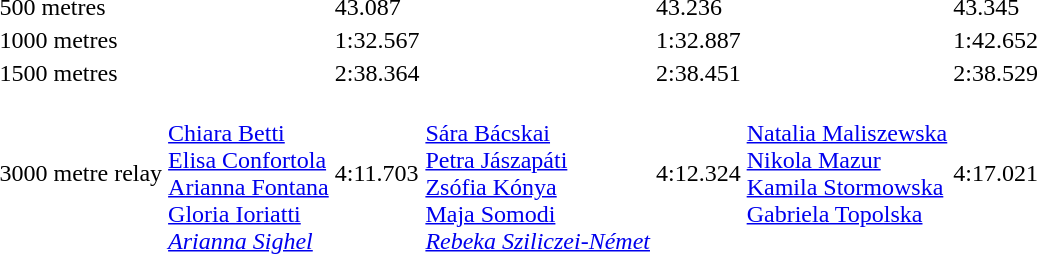<table>
<tr>
<td>500 metres</td>
<td></td>
<td>43.087</td>
<td></td>
<td>43.236</td>
<td></td>
<td>43.345</td>
</tr>
<tr>
<td>1000 metres</td>
<td></td>
<td>1:32.567</td>
<td></td>
<td>1:32.887</td>
<td></td>
<td>1:42.652</td>
</tr>
<tr>
<td>1500 metres</td>
<td></td>
<td>2:38.364</td>
<td></td>
<td>2:38.451</td>
<td></td>
<td>2:38.529</td>
</tr>
<tr>
<td>3000 metre relay</td>
<td valign=top><br><a href='#'>Chiara Betti</a><br><a href='#'>Elisa Confortola</a><br><a href='#'>Arianna Fontana</a><br><a href='#'>Gloria Ioriatti</a><br><em><a href='#'>Arianna Sighel</a></em></td>
<td>4:11.703</td>
<td valign=top><br><a href='#'>Sára Bácskai</a><br><a href='#'>Petra Jászapáti</a><br><a href='#'>Zsófia Kónya</a><br><a href='#'>Maja Somodi</a><br><em><a href='#'>Rebeka Sziliczei-Német</a></em></td>
<td>4:12.324</td>
<td valign=top><br><a href='#'>Natalia Maliszewska</a><br><a href='#'>Nikola Mazur</a><br><a href='#'>Kamila Stormowska</a><br><a href='#'>Gabriela Topolska</a></td>
<td>4:17.021</td>
</tr>
</table>
